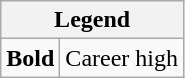<table class="wikitable mw-collapsible mw-collapsed">
<tr>
<th colspan="2">Legend</th>
</tr>
<tr>
<td><strong>Bold</strong></td>
<td>Career high</td>
</tr>
</table>
